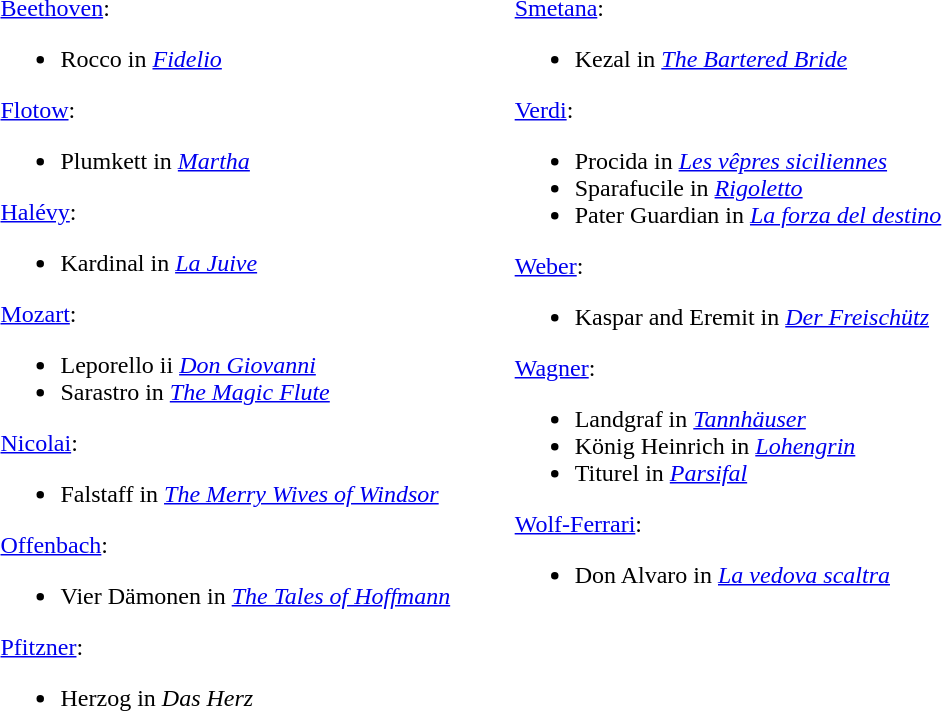<table>
<tr>
<td valign="top"><br><a href='#'>Beethoven</a>:<ul><li>Rocco in <em><a href='#'>Fidelio</a></em></li></ul><a href='#'>Flotow</a>:<ul><li>Plumkett in <em><a href='#'>Martha</a></em></li></ul><a href='#'>Halévy</a>:<ul><li>Kardinal in <em><a href='#'>La Juive</a></em></li></ul><a href='#'>Mozart</a>:<ul><li>Leporello ii <em><a href='#'>Don Giovanni</a></em></li><li>Sarastro in <em><a href='#'>The Magic Flute</a></em></li></ul><a href='#'>Nicolai</a>:<ul><li>Falstaff in <em><a href='#'>The Merry Wives of Windsor</a></em></li></ul><a href='#'>Offenbach</a>:<ul><li>Vier Dämonen in <em><a href='#'>The Tales of Hoffmann</a></em></li></ul><a href='#'>Pfitzner</a>:<ul><li>Herzog in <em>Das Herz</em></li></ul></td>
<td width="35"> </td>
<td valign="top"><br><a href='#'>Smetana</a>:<ul><li>Kezal in <em><a href='#'>The Bartered Bride</a></em></li></ul><a href='#'>Verdi</a>:<ul><li>Procida in <em><a href='#'>Les vêpres siciliennes</a></em></li><li>Sparafucile in <em><a href='#'>Rigoletto</a></em></li><li>Pater Guardian in <em><a href='#'>La forza del destino</a></em></li></ul><a href='#'>Weber</a>:<ul><li>Kaspar and Eremit in <em><a href='#'>Der Freischütz</a></em></li></ul><a href='#'>Wagner</a>:<ul><li>Landgraf in <em><a href='#'>Tannhäuser</a></em></li><li>König Heinrich in <em><a href='#'>Lohengrin</a></em></li><li>Titurel in <em><a href='#'>Parsifal</a></em></li></ul><a href='#'>Wolf-Ferrari</a>:<ul><li>Don Alvaro in <em><a href='#'>La vedova scaltra</a></em></li></ul></td>
</tr>
</table>
